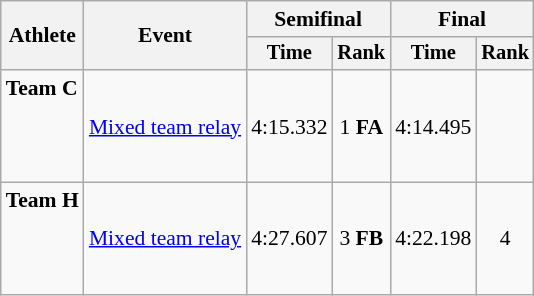<table class="wikitable" style="font-size:90%">
<tr>
<th rowspan=2>Athlete</th>
<th rowspan=2>Event</th>
<th colspan=2>Semifinal</th>
<th colspan=2>Final</th>
</tr>
<tr style="font-size:95%">
<th>Time</th>
<th>Rank</th>
<th>Time</th>
<th>Rank</th>
</tr>
<tr align=center>
<td align=left><strong>Team C</strong><br><br><br><br></td>
<td align=left><a href='#'>Mixed team relay</a></td>
<td>4:15.332</td>
<td>1 <strong>FA</strong></td>
<td>4:14.495</td>
<td></td>
</tr>
<tr align=center>
<td align=left><strong>Team H</strong><br><br><br><br></td>
<td align=left><a href='#'>Mixed team relay</a></td>
<td>4:27.607</td>
<td>3 <strong>FB</strong></td>
<td>4:22.198</td>
<td>4</td>
</tr>
</table>
